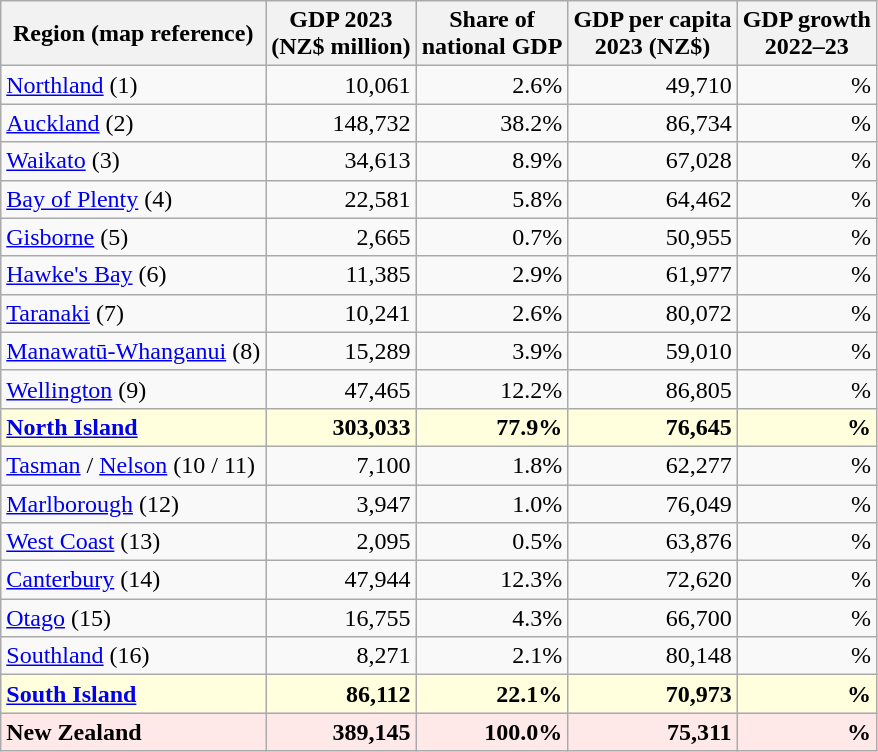<table class="wikitable sortable" style="text-align:right;">
<tr>
<th>Region (map reference)</th>
<th>GDP 2023<br>(NZ$ million)</th>
<th>Share of<br>national GDP</th>
<th>GDP per capita<br>2023 (NZ$)</th>
<th>GDP growth<br>2022–23</th>
</tr>
<tr>
<td style="text-align:left;"><a href='#'>Northland</a> (1)</td>
<td>10,061</td>
<td>2.6%</td>
<td>49,710</td>
<td>%</td>
</tr>
<tr>
<td style="text-align:left;"><a href='#'>Auckland</a> (2)</td>
<td>148,732</td>
<td>38.2%</td>
<td>86,734</td>
<td>%</td>
</tr>
<tr>
<td style="text-align:left;"><a href='#'>Waikato</a> (3)</td>
<td>34,613</td>
<td>8.9%</td>
<td>67,028</td>
<td>%</td>
</tr>
<tr>
<td style="text-align:left;"><a href='#'>Bay of Plenty</a> (4)</td>
<td>22,581</td>
<td>5.8%</td>
<td>64,462</td>
<td>%</td>
</tr>
<tr>
<td style="text-align:left;"><a href='#'>Gisborne</a> (5)</td>
<td>2,665</td>
<td>0.7%</td>
<td>50,955</td>
<td>%</td>
</tr>
<tr>
<td style="text-align:left;"><a href='#'>Hawke's Bay</a> (6)</td>
<td>11,385</td>
<td>2.9%</td>
<td>61,977</td>
<td>%</td>
</tr>
<tr>
<td style="text-align:left;"><a href='#'>Taranaki</a> (7)</td>
<td>10,241</td>
<td>2.6%</td>
<td>80,072</td>
<td>%</td>
</tr>
<tr>
<td style="text-align:left;"><a href='#'>Manawatū-Whanganui</a> (8)</td>
<td>15,289</td>
<td>3.9%</td>
<td>59,010</td>
<td>%</td>
</tr>
<tr>
<td style="text-align:left;"><a href='#'>Wellington</a> (9)</td>
<td>47,465</td>
<td>12.2%</td>
<td>86,805</td>
<td>%</td>
</tr>
<tr style="background:#FFFFDD;">
<td style="text-align:left;"><strong><a href='#'>North Island</a></strong></td>
<td><strong>303,033</strong></td>
<td><strong>77.9%</strong></td>
<td><strong>76,645</strong></td>
<td><strong>%</strong></td>
</tr>
<tr>
<td style="text-align:left;"><a href='#'>Tasman</a> / <a href='#'>Nelson</a> (10 / 11)</td>
<td>7,100</td>
<td>1.8%</td>
<td>62,277</td>
<td>%</td>
</tr>
<tr>
<td style="text-align:left;"><a href='#'>Marlborough</a> (12)</td>
<td>3,947</td>
<td>1.0%</td>
<td>76,049</td>
<td>%</td>
</tr>
<tr>
<td style="text-align:left;"><a href='#'>West Coast</a> (13)</td>
<td>2,095</td>
<td>0.5%</td>
<td>63,876</td>
<td>%</td>
</tr>
<tr>
<td style="text-align:left;"><a href='#'>Canterbury</a> (14)</td>
<td>47,944</td>
<td>12.3%</td>
<td>72,620</td>
<td>%</td>
</tr>
<tr>
<td style="text-align:left;"><a href='#'>Otago</a> (15)</td>
<td>16,755</td>
<td>4.3%</td>
<td>66,700</td>
<td>%</td>
</tr>
<tr>
<td style="text-align:left;"><a href='#'>Southland</a> (16)</td>
<td>8,271</td>
<td>2.1%</td>
<td>80,148</td>
<td>%</td>
</tr>
<tr style="background:#FFFFDD;">
<td style="text-align:left;"><strong><a href='#'>South Island</a></strong></td>
<td><strong>86,112</strong></td>
<td><strong>22.1%</strong></td>
<td><strong>70,973</strong></td>
<td><strong>%</strong></td>
</tr>
<tr style="background:#FFE8E8;">
<td style="text-align:left;"><strong>New Zealand</strong></td>
<td><strong>389,145</strong></td>
<td><strong>100.0%</strong></td>
<td><strong>75,311</strong></td>
<td><strong>%</strong></td>
</tr>
</table>
